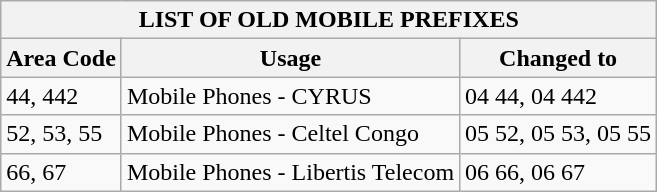<table class="wikitable">
<tr>
<th colspan="3">LIST OF OLD MOBILE PREFIXES</th>
</tr>
<tr>
<th>Area Code</th>
<th>Usage</th>
<th>Changed to</th>
</tr>
<tr>
<td>44, 442</td>
<td>Mobile Phones - CYRUS</td>
<td>04 44, 04 442</td>
</tr>
<tr>
<td>52, 53, 55</td>
<td>Mobile Phones - Celtel Congo</td>
<td>05 52, 05 53, 05 55</td>
</tr>
<tr>
<td>66, 67</td>
<td>Mobile Phones - Libertis Telecom</td>
<td>06 66, 06 67</td>
</tr>
</table>
